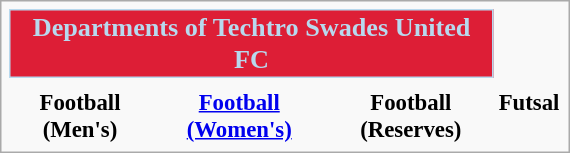<table class="infobox" style="font-size:95%; width:25em; text-align:center">
<tr>
<th colspan=3 style="font-size:115%; background-color:#DD1E36; color:#B8D9EE; border:1px solid #B8D9EE;" align=center>Departments of Techtro Swades United FC</th>
</tr>
<tr>
<th></th>
<th></th>
<th></th>
<th></th>
</tr>
<tr>
<th>Football (Men's)</th>
<th><a href='#'>Football (Women's)</a></th>
<th>Football (Reserves)</th>
<th>Futsal</th>
</tr>
</table>
